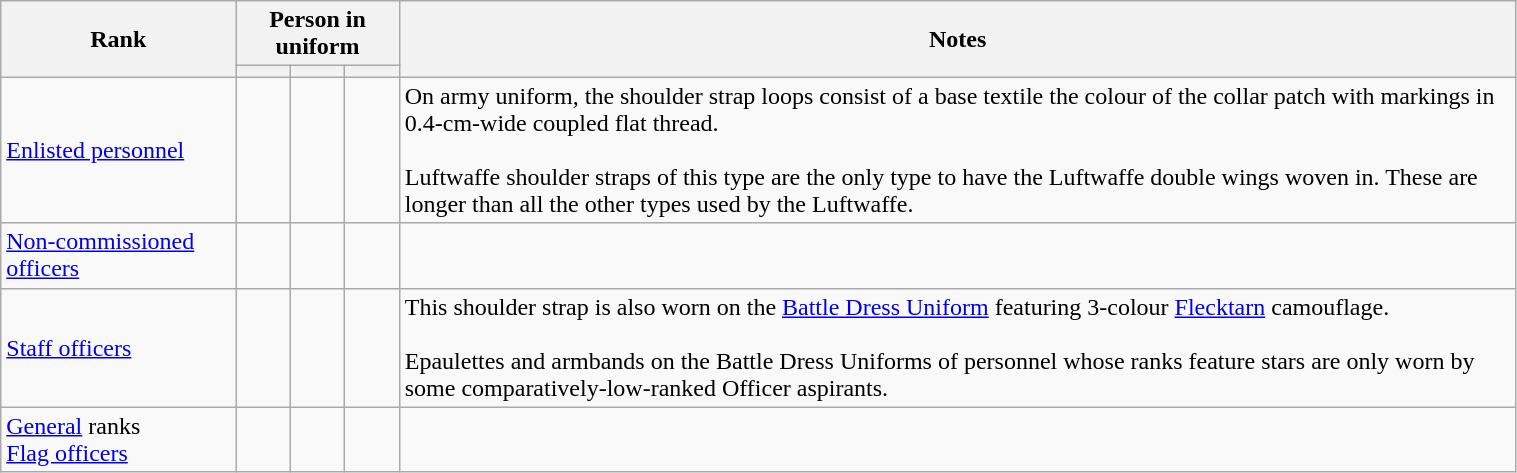<table class="wikitable" style = "width:80%;">
<tr>
<th rowspan="2">Rank</th>
<th colspan="3">Person in uniform</th>
<th rowspan="2">Notes</th>
</tr>
<tr>
<th></th>
<th></th>
<th></th>
</tr>
<tr>
<td><a href='#'>Enlisted personnel</a></td>
<td align="center"></td>
<td align="center"></td>
<td align="center"></td>
<td>On army uniform, the shoulder strap loops consist of a base textile the colour of the collar patch with markings in 0.4-cm-wide coupled flat thread.<br><br>Luftwaffe shoulder straps of this type are the only type to have the Luftwaffe double wings woven in. These are longer than all the other types used by the Luftwaffe.<br></td>
</tr>
<tr>
<td><a href='#'>Non-commissioned officers</a></td>
<td align="center"></td>
<td align="center"></td>
<td align="center"></td>
<td></td>
</tr>
<tr>
<td><a href='#'>Staff officers</a></td>
<td align="center"></td>
<td align="center"></td>
<td align="center"></td>
<td>This shoulder strap is also worn on the <a href='#'>Battle Dress Uniform</a> featuring 3-colour <a href='#'>Flecktarn</a> camouflage.<br><br>Epaulettes and armbands on the Battle Dress Uniforms of personnel whose ranks feature stars are only worn by some comparatively-low-ranked Officer aspirants.</td>
</tr>
<tr>
<td><a href='#'>General</a> ranks<br><a href='#'>Flag officers</a></td>
<td align="center"></td>
<td align="center"></td>
<td align="center"></td>
<td></td>
</tr>
</table>
